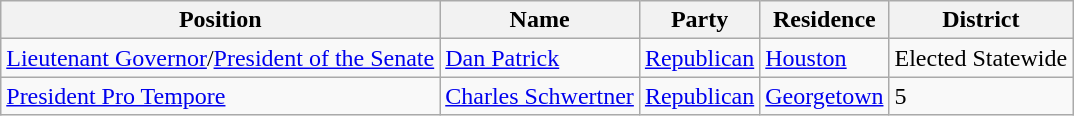<table class=wikitable>
<tr>
<th>Position</th>
<th>Name</th>
<th>Party</th>
<th>Residence</th>
<th>District</th>
</tr>
<tr>
<td><a href='#'>Lieutenant Governor</a>/<a href='#'>President of the Senate</a></td>
<td><a href='#'>Dan Patrick</a></td>
<td><a href='#'>Republican</a></td>
<td><a href='#'>Houston</a></td>
<td>Elected Statewide</td>
</tr>
<tr>
<td><a href='#'>President Pro Tempore</a></td>
<td><a href='#'>Charles Schwertner</a></td>
<td><a href='#'>Republican</a></td>
<td><a href='#'>Georgetown</a></td>
<td>5</td>
</tr>
</table>
